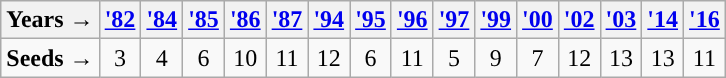<table class="wikitable">
<tr>
<th>Years →</th>
<th><a href='#'>'82</a></th>
<th><a href='#'>'84</a></th>
<th><a href='#'>'85</a></th>
<th><a href='#'>'86</a></th>
<th><a href='#'>'87</a></th>
<th><a href='#'>'94</a></th>
<th><a href='#'>'95</a></th>
<th><a href='#'>'96</a></th>
<th><a href='#'>'97</a></th>
<th><a href='#'>'99</a></th>
<th><a href='#'>'00</a></th>
<th><a href='#'>'02</a></th>
<th><a href='#'>'03</a></th>
<th><a href='#'>'14</a></th>
<th><a href='#'>'16</a></th>
</tr>
<tr align=center>
<td style="text-align:left; "><strong>Seeds →</strong></td>
<td>3</td>
<td>4</td>
<td>6</td>
<td>10</td>
<td>11</td>
<td>12</td>
<td>6</td>
<td>11</td>
<td>5</td>
<td>9</td>
<td>7</td>
<td>12</td>
<td>13</td>
<td>13</td>
<td>11</td>
</tr>
</table>
